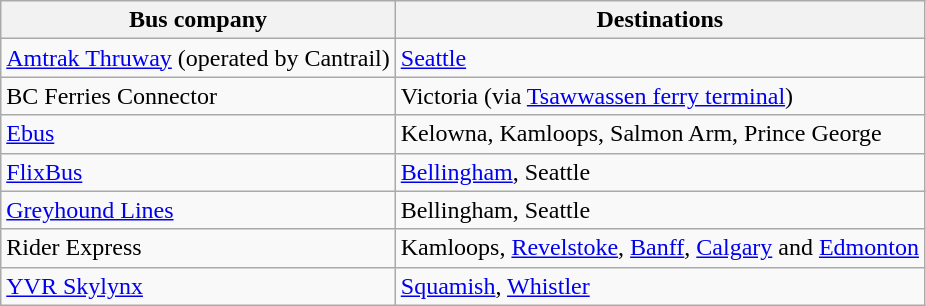<table class="wikitable">
<tr>
<th>Bus company</th>
<th>Destinations</th>
</tr>
<tr>
<td><a href='#'>Amtrak Thruway</a> (operated by Cantrail)</td>
<td><a href='#'>Seattle</a></td>
</tr>
<tr>
<td>BC Ferries Connector</td>
<td>Victoria (via <a href='#'>Tsawwassen ferry terminal</a>)</td>
</tr>
<tr>
<td><a href='#'>Ebus</a></td>
<td>Kelowna, Kamloops, Salmon Arm, Prince George</td>
</tr>
<tr>
<td><a href='#'>FlixBus</a></td>
<td><a href='#'>Bellingham</a>, Seattle</td>
</tr>
<tr>
<td><a href='#'>Greyhound Lines</a></td>
<td>Bellingham, Seattle</td>
</tr>
<tr>
<td>Rider Express</td>
<td>Kamloops, <a href='#'>Revelstoke</a>, <a href='#'>Banff</a>, <a href='#'>Calgary</a> and <a href='#'>Edmonton</a><br></td>
</tr>
<tr>
<td><a href='#'>YVR Skylynx</a></td>
<td><a href='#'>Squamish</a>, <a href='#'>Whistler</a></td>
</tr>
</table>
